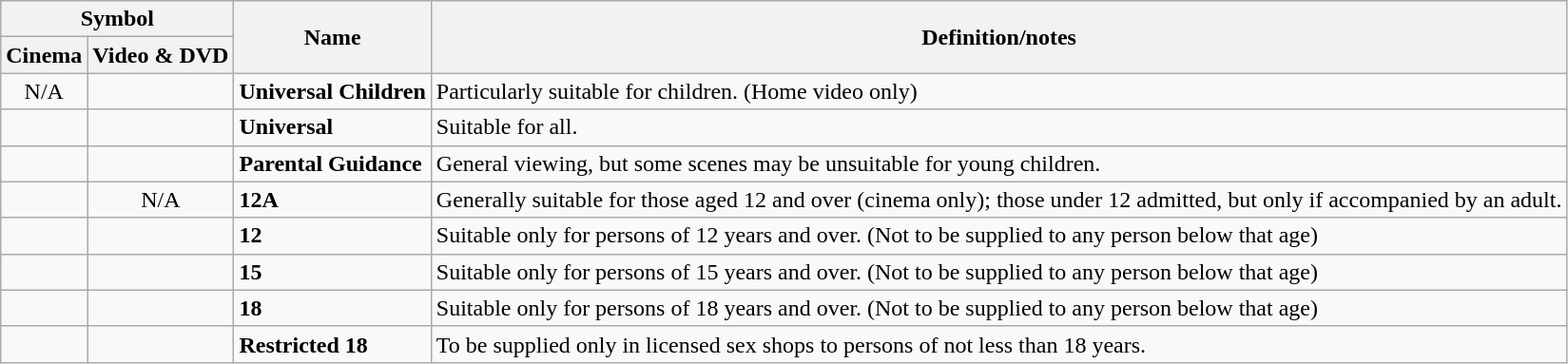<table class="wikitable">
<tr>
<th colspan="2">Symbol</th>
<th rowspan="2">Name</th>
<th rowspan="2">Definition/notes</th>
</tr>
<tr>
<th>Cinema</th>
<th>Video & DVD</th>
</tr>
<tr>
<td align="center">N/A</td>
<td align="center"><br></td>
<td><strong>Universal Children</strong></td>
<td>Particularly suitable for children. (Home video only)</td>
</tr>
<tr>
<td align="center"><br></td>
<td align="center"><br></td>
<td><strong>Universal</strong></td>
<td>Suitable for all.</td>
</tr>
<tr>
<td align="center"><br></td>
<td align="center"><br></td>
<td><strong>Parental Guidance</strong></td>
<td>General viewing, but some scenes may be unsuitable for young children.</td>
</tr>
<tr>
<td align="center"></td>
<td align="center">N/A</td>
<td><strong>12A</strong></td>
<td>Generally suitable for those aged 12 and over (cinema only); those under 12 admitted, but only if accompanied by an adult.</td>
</tr>
<tr>
<td align="center"><br></td>
<td align="center"><br></td>
<td><strong>12</strong></td>
<td>Suitable only for persons of 12 years and over. (Not to be supplied to any person below that age)</td>
</tr>
<tr>
<td align="center"><br></td>
<td align="center"><br></td>
<td><strong>15</strong></td>
<td>Suitable only for persons of 15 years and over. (Not to be supplied to any person below that age)</td>
</tr>
<tr>
<td align="center"><br></td>
<td align="center"><br></td>
<td><strong>18</strong></td>
<td>Suitable only for persons of 18 years and over. (Not to be supplied to any person below that age)</td>
</tr>
<tr>
<td align="center"><br></td>
<td align="center"><br></td>
<td><strong>Restricted 18</strong></td>
<td>To be supplied only in licensed sex shops to persons of not less than 18 years.</td>
</tr>
</table>
